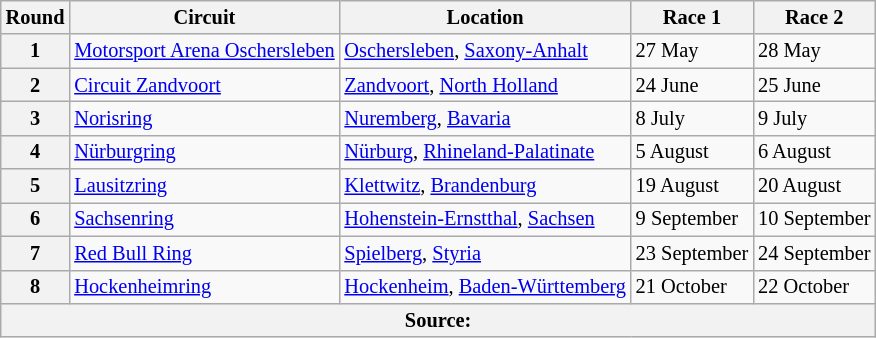<table class=wikitable style="font-size:85%;">
<tr>
<th>Round</th>
<th>Circuit</th>
<th>Location</th>
<th>Race 1</th>
<th>Race 2</th>
</tr>
<tr>
<th>1</th>
<td> <a href='#'>Motorsport Arena Oschersleben</a></td>
<td><a href='#'>Oschersleben</a>, <a href='#'>Saxony-Anhalt</a></td>
<td>27 May</td>
<td>28 May</td>
</tr>
<tr>
<th>2</th>
<td> <a href='#'>Circuit Zandvoort</a></td>
<td><a href='#'>Zandvoort</a>, <a href='#'>North Holland</a></td>
<td>24 June</td>
<td>25 June</td>
</tr>
<tr>
<th>3</th>
<td> <a href='#'>Norisring</a></td>
<td><a href='#'>Nuremberg</a>, <a href='#'>Bavaria</a></td>
<td>8 July</td>
<td>9 July</td>
</tr>
<tr>
<th>4</th>
<td> <a href='#'>Nürburgring</a></td>
<td><a href='#'>Nürburg</a>, <a href='#'>Rhineland-Palatinate</a></td>
<td>5 August</td>
<td>6 August</td>
</tr>
<tr>
<th>5</th>
<td> <a href='#'>Lausitzring</a></td>
<td><a href='#'>Klettwitz</a>, <a href='#'>Brandenburg</a></td>
<td>19 August</td>
<td>20 August</td>
</tr>
<tr>
<th>6</th>
<td> <a href='#'>Sachsenring</a></td>
<td><a href='#'>Hohenstein-Ernstthal</a>, <a href='#'>Sachsen</a></td>
<td>9 September</td>
<td>10 September</td>
</tr>
<tr>
<th>7</th>
<td> <a href='#'>Red Bull Ring</a></td>
<td><a href='#'>Spielberg</a>, <a href='#'>Styria</a></td>
<td>23 September</td>
<td>24 September</td>
</tr>
<tr>
<th>8</th>
<td> <a href='#'>Hockenheimring</a></td>
<td><a href='#'>Hockenheim</a>, <a href='#'>Baden-Württemberg</a></td>
<td>21 October</td>
<td>22 October</td>
</tr>
<tr>
<th colspan="5">Source:</th>
</tr>
</table>
